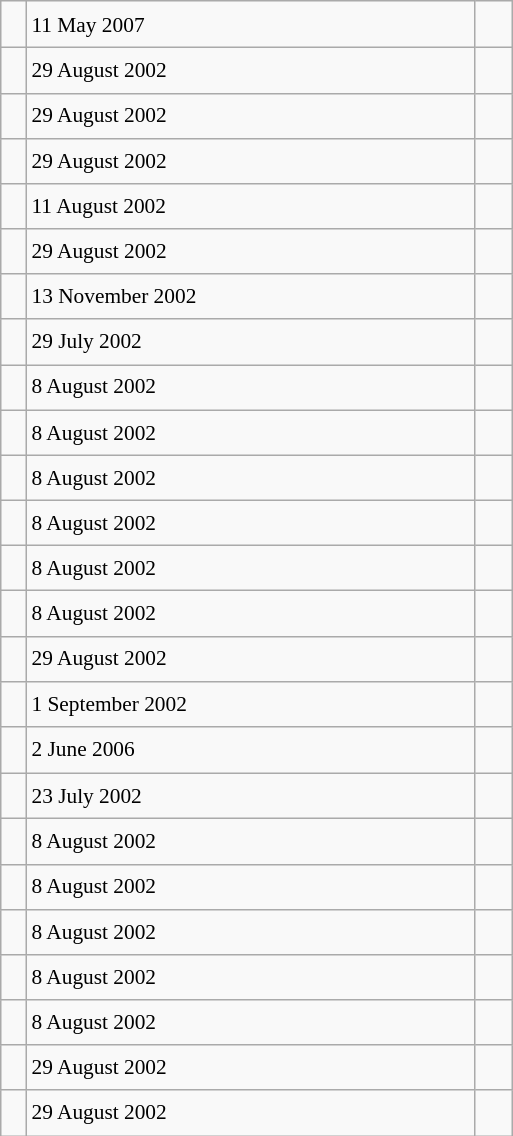<table class="wikitable" style="font-size: 89%; float: left; width: 24em; margin-right: 1em; line-height: 1.65em">
<tr>
<td></td>
<td>11 May 2007</td>
<td><small></small> </td>
</tr>
<tr>
<td></td>
<td>29 August 2002</td>
<td><small></small></td>
</tr>
<tr>
<td></td>
<td>29 August 2002</td>
<td><small></small></td>
</tr>
<tr>
<td></td>
<td>29 August 2002</td>
<td><small></small></td>
</tr>
<tr>
<td></td>
<td>11 August 2002</td>
<td><small></small></td>
</tr>
<tr>
<td></td>
<td>29 August 2002</td>
<td><small></small></td>
</tr>
<tr>
<td></td>
<td>13 November 2002</td>
<td><small></small></td>
</tr>
<tr>
<td></td>
<td>29 July 2002</td>
<td><small></small></td>
</tr>
<tr>
<td></td>
<td>8 August 2002</td>
<td><small></small></td>
</tr>
<tr>
<td></td>
<td>8 August 2002</td>
<td><small></small></td>
</tr>
<tr>
<td></td>
<td>8 August 2002</td>
<td><small></small></td>
</tr>
<tr>
<td></td>
<td>8 August 2002</td>
<td><small></small></td>
</tr>
<tr>
<td></td>
<td>8 August 2002</td>
<td><small></small></td>
</tr>
<tr>
<td></td>
<td>8 August 2002</td>
<td><small></small></td>
</tr>
<tr>
<td></td>
<td>29 August 2002</td>
<td><small></small></td>
</tr>
<tr>
<td></td>
<td>1 September 2002</td>
<td><small></small></td>
</tr>
<tr>
<td></td>
<td>2 June 2006</td>
<td><small></small> </td>
</tr>
<tr>
<td></td>
<td>23 July 2002</td>
<td><small></small></td>
</tr>
<tr>
<td></td>
<td>8 August 2002</td>
<td><small></small></td>
</tr>
<tr>
<td></td>
<td>8 August 2002</td>
<td><small></small></td>
</tr>
<tr>
<td></td>
<td>8 August 2002</td>
<td><small></small></td>
</tr>
<tr>
<td></td>
<td>8 August 2002</td>
<td><small></small></td>
</tr>
<tr>
<td></td>
<td>8 August 2002</td>
<td><small></small></td>
</tr>
<tr>
<td></td>
<td>29 August 2002</td>
<td><small></small></td>
</tr>
<tr>
<td></td>
<td>29 August 2002</td>
<td><small></small></td>
</tr>
</table>
